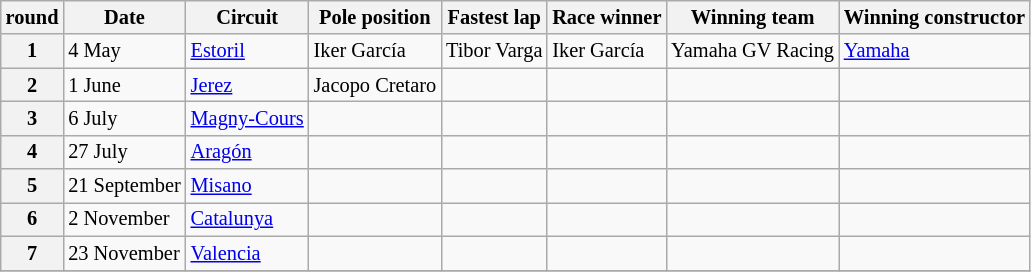<table class="wikitable" style="font-size:85%;">
<tr>
<th>round</th>
<th>Date</th>
<th>Circuit</th>
<th>Pole position</th>
<th>Fastest lap</th>
<th>Race winner</th>
<th>Winning team</th>
<th>Winning constructor</th>
</tr>
<tr>
<th>1</th>
<td>4 May</td>
<td> <a href='#'>Estoril</a></td>
<td> Iker García</td>
<td> Tibor Varga</td>
<td> Iker García</td>
<td> Yamaha GV Racing</td>
<td> <a href='#'>Yamaha</a></td>
</tr>
<tr>
<th>2</th>
<td>1 June</td>
<td> <a href='#'>Jerez</a></td>
<td> Jacopo Cretaro</td>
<td></td>
<td></td>
<td></td>
<td></td>
</tr>
<tr>
<th>3</th>
<td>6 July</td>
<td> <a href='#'>Magny-Cours</a></td>
<td></td>
<td></td>
<td></td>
<td></td>
<td></td>
</tr>
<tr>
<th>4</th>
<td>27 July</td>
<td> <a href='#'>Aragón</a></td>
<td></td>
<td></td>
<td></td>
<td></td>
<td></td>
</tr>
<tr>
<th>5</th>
<td>21 September</td>
<td> <a href='#'>Misano</a></td>
<td></td>
<td></td>
<td></td>
<td></td>
<td></td>
</tr>
<tr>
<th>6</th>
<td>2 November</td>
<td> <a href='#'>Catalunya</a></td>
<td></td>
<td></td>
<td></td>
<td></td>
<td></td>
</tr>
<tr>
<th>7</th>
<td>23 November</td>
<td> <a href='#'>Valencia</a></td>
<td></td>
<td></td>
<td></td>
<td></td>
<td></td>
</tr>
<tr>
</tr>
</table>
